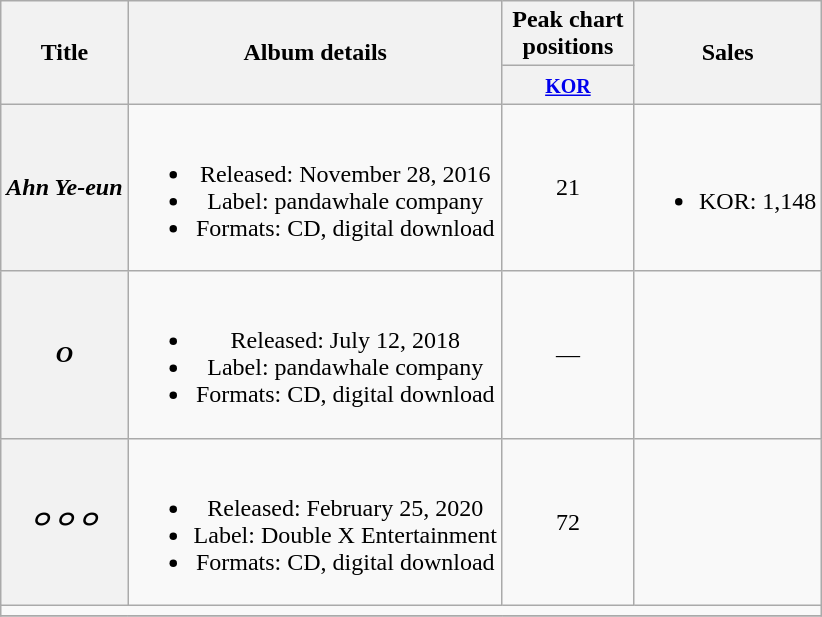<table class="wikitable plainrowheaders" style="text-align:center;">
<tr>
<th scope="col" rowspan="2">Title</th>
<th scope="col" rowspan="2">Album details</th>
<th scope="col" colspan="1" style="width:5em;">Peak chart positions</th>
<th scope="col" rowspan="2">Sales</th>
</tr>
<tr>
<th><small><a href='#'>KOR</a></small><br></th>
</tr>
<tr>
<th scope="row"><em>Ahn Ye-eun</em></th>
<td><br><ul><li>Released: November 28, 2016</li><li>Label: pandawhale company</li><li>Formats: CD, digital download</li></ul></td>
<td>21</td>
<td><br><ul><li>KOR: 1,148</li></ul></td>
</tr>
<tr>
<th scope="row"><em>O</em></th>
<td><br><ul><li>Released: July 12, 2018</li><li>Label: pandawhale company</li><li>Formats: CD, digital download</li></ul></td>
<td>—</td>
<td></td>
</tr>
<tr>
<th scope="row"><em>ㅇㅇㅇ</em></th>
<td><br><ul><li>Released: February 25, 2020</li><li>Label: Double X Entertainment</li><li>Formats: CD, digital download</li></ul></td>
<td>72</td>
<td></td>
</tr>
<tr>
<td colspan="4"></td>
</tr>
<tr>
</tr>
</table>
